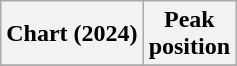<table class="wikitable plainrowheaders" style="text-align:center">
<tr>
<th scope="col">Chart (2024)</th>
<th scope="col">Peak<br>position</th>
</tr>
<tr>
</tr>
</table>
